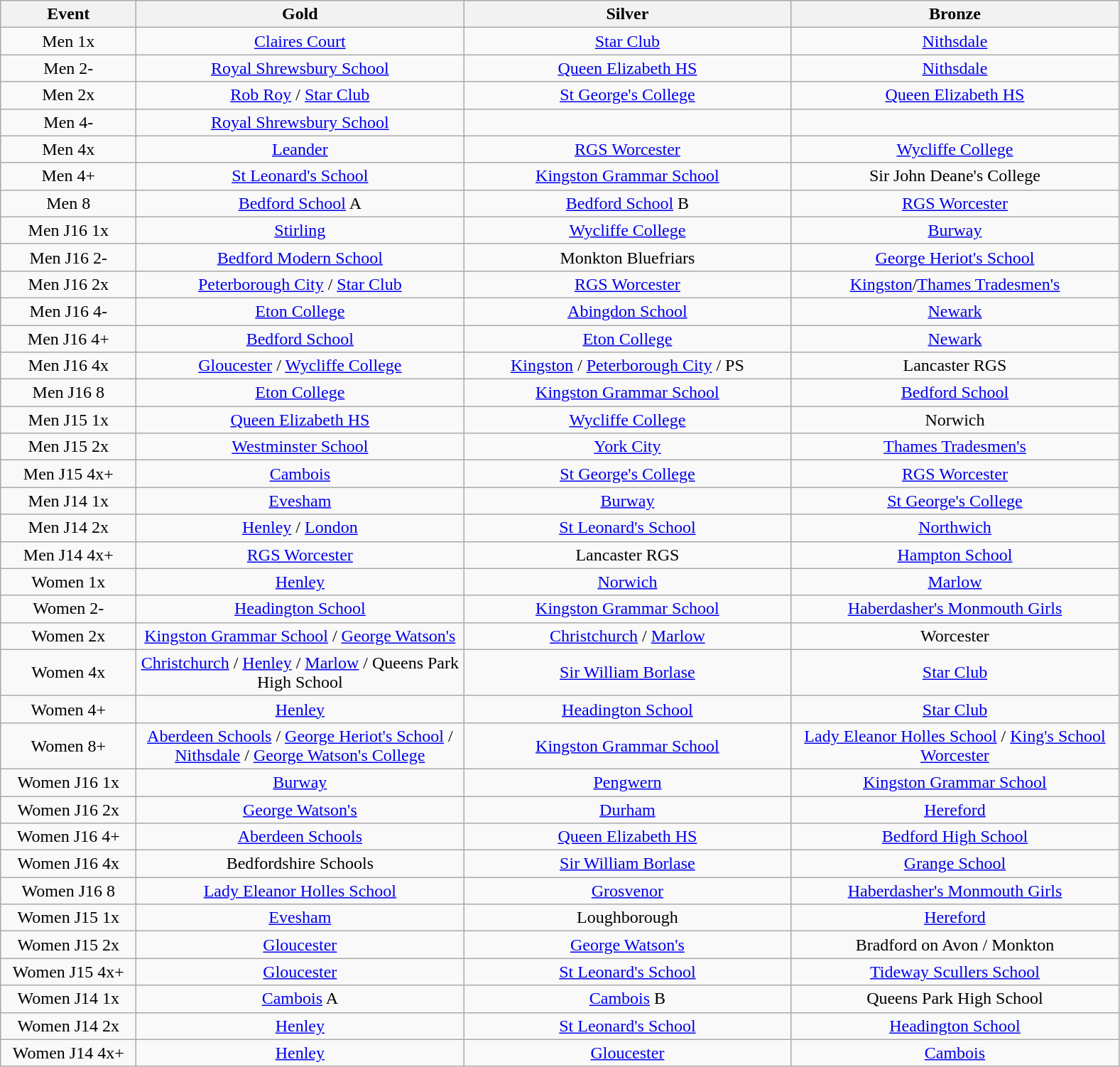<table class="wikitable" style="text-align:center">
<tr>
<th width=120>Event</th>
<th width=300>Gold</th>
<th width=300>Silver</th>
<th width=300>Bronze</th>
</tr>
<tr>
<td>Men 1x</td>
<td><a href='#'>Claires Court</a></td>
<td><a href='#'>Star Club</a></td>
<td><a href='#'>Nithsdale</a></td>
</tr>
<tr>
<td>Men 2-</td>
<td><a href='#'>Royal Shrewsbury School</a></td>
<td><a href='#'>Queen Elizabeth HS</a></td>
<td><a href='#'>Nithsdale</a></td>
</tr>
<tr>
<td>Men 2x</td>
<td><a href='#'>Rob Roy</a> / <a href='#'>Star Club</a></td>
<td><a href='#'>St George's College</a></td>
<td><a href='#'>Queen Elizabeth HS</a></td>
</tr>
<tr>
<td>Men 4-</td>
<td><a href='#'>Royal Shrewsbury School</a></td>
<td></td>
<td></td>
</tr>
<tr>
<td>Men 4x</td>
<td><a href='#'>Leander</a></td>
<td><a href='#'>RGS Worcester</a></td>
<td><a href='#'>Wycliffe College</a></td>
</tr>
<tr>
<td>Men 4+</td>
<td><a href='#'>St Leonard's School</a></td>
<td><a href='#'>Kingston Grammar School</a></td>
<td>Sir John Deane's College</td>
</tr>
<tr>
<td>Men 8</td>
<td><a href='#'>Bedford School</a> A</td>
<td><a href='#'>Bedford School</a> B</td>
<td><a href='#'>RGS Worcester</a></td>
</tr>
<tr>
<td>Men J16 1x</td>
<td><a href='#'>Stirling</a></td>
<td><a href='#'>Wycliffe College</a></td>
<td><a href='#'>Burway</a></td>
</tr>
<tr>
<td>Men J16 2-</td>
<td><a href='#'>Bedford Modern School</a></td>
<td>Monkton Bluefriars</td>
<td><a href='#'>George Heriot's School</a></td>
</tr>
<tr>
<td>Men J16 2x</td>
<td><a href='#'>Peterborough City</a> / <a href='#'>Star Club</a></td>
<td><a href='#'>RGS Worcester</a></td>
<td><a href='#'>Kingston</a>/<a href='#'>Thames Tradesmen's</a></td>
</tr>
<tr>
<td>Men J16 4-</td>
<td><a href='#'>Eton College</a></td>
<td><a href='#'>Abingdon School</a></td>
<td><a href='#'>Newark</a></td>
</tr>
<tr>
<td>Men J16 4+</td>
<td><a href='#'>Bedford School</a></td>
<td><a href='#'>Eton College</a></td>
<td><a href='#'>Newark</a></td>
</tr>
<tr>
<td>Men J16 4x</td>
<td><a href='#'>Gloucester</a> / <a href='#'>Wycliffe College</a></td>
<td><a href='#'>Kingston</a> / <a href='#'>Peterborough City</a> / PS</td>
<td>Lancaster RGS</td>
</tr>
<tr>
<td>Men J16 8</td>
<td><a href='#'>Eton College</a></td>
<td><a href='#'>Kingston Grammar School</a></td>
<td><a href='#'>Bedford School</a></td>
</tr>
<tr>
<td>Men J15 1x</td>
<td><a href='#'>Queen Elizabeth HS</a></td>
<td><a href='#'>Wycliffe College</a></td>
<td>Norwich</td>
</tr>
<tr>
<td>Men J15 2x</td>
<td><a href='#'>Westminster School</a></td>
<td><a href='#'>York City</a></td>
<td><a href='#'>Thames Tradesmen's</a></td>
</tr>
<tr>
<td>Men J15 4x+</td>
<td><a href='#'>Cambois</a></td>
<td><a href='#'>St George's College</a></td>
<td><a href='#'>RGS Worcester</a></td>
</tr>
<tr>
<td>Men J14 1x</td>
<td><a href='#'>Evesham</a></td>
<td><a href='#'>Burway</a></td>
<td><a href='#'>St George's College</a></td>
</tr>
<tr>
<td>Men J14 2x</td>
<td><a href='#'>Henley</a> / <a href='#'>London</a></td>
<td><a href='#'>St Leonard's School</a></td>
<td><a href='#'>Northwich</a></td>
</tr>
<tr>
<td>Men J14 4x+</td>
<td><a href='#'>RGS Worcester</a></td>
<td>Lancaster RGS</td>
<td><a href='#'>Hampton School</a></td>
</tr>
<tr>
<td>Women 1x</td>
<td><a href='#'>Henley</a></td>
<td><a href='#'>Norwich</a></td>
<td><a href='#'>Marlow</a></td>
</tr>
<tr>
<td>Women 2-</td>
<td><a href='#'>Headington School</a></td>
<td><a href='#'>Kingston Grammar School</a></td>
<td><a href='#'>Haberdasher's Monmouth Girls</a></td>
</tr>
<tr>
<td>Women 2x</td>
<td><a href='#'>Kingston Grammar School</a> / <a href='#'>George Watson's</a></td>
<td><a href='#'>Christchurch</a> / <a href='#'>Marlow</a></td>
<td>Worcester</td>
</tr>
<tr>
<td>Women 4x</td>
<td><a href='#'>Christchurch</a> / <a href='#'>Henley</a> / <a href='#'>Marlow</a> / Queens Park High School</td>
<td><a href='#'>Sir William Borlase</a></td>
<td><a href='#'>Star Club</a></td>
</tr>
<tr>
<td>Women 4+</td>
<td><a href='#'>Henley</a></td>
<td><a href='#'>Headington School</a></td>
<td><a href='#'>Star Club</a></td>
</tr>
<tr>
<td>Women 8+</td>
<td><a href='#'>Aberdeen Schools</a> / <a href='#'>George Heriot's School</a> / <a href='#'>Nithsdale</a> / <a href='#'>George Watson's College</a></td>
<td><a href='#'>Kingston Grammar School</a></td>
<td><a href='#'>Lady Eleanor Holles School</a> / <a href='#'>King's School Worcester</a></td>
</tr>
<tr>
<td>Women J16 1x</td>
<td><a href='#'>Burway</a></td>
<td><a href='#'>Pengwern</a></td>
<td><a href='#'>Kingston Grammar School</a></td>
</tr>
<tr>
<td>Women J16 2x</td>
<td><a href='#'>George Watson's</a></td>
<td><a href='#'>Durham</a></td>
<td><a href='#'>Hereford</a></td>
</tr>
<tr>
<td>Women J16 4+</td>
<td><a href='#'>Aberdeen Schools</a></td>
<td><a href='#'>Queen Elizabeth HS</a></td>
<td><a href='#'>Bedford High School</a></td>
</tr>
<tr>
<td>Women J16 4x</td>
<td>Bedfordshire Schools</td>
<td><a href='#'>Sir William Borlase</a></td>
<td><a href='#'>Grange School</a></td>
</tr>
<tr>
<td>Women J16 8</td>
<td><a href='#'>Lady Eleanor Holles School</a></td>
<td><a href='#'>Grosvenor</a></td>
<td><a href='#'>Haberdasher's Monmouth Girls</a></td>
</tr>
<tr>
<td>Women J15 1x</td>
<td><a href='#'>Evesham</a></td>
<td>Loughborough</td>
<td><a href='#'>Hereford</a></td>
</tr>
<tr>
<td>Women J15 2x</td>
<td><a href='#'>Gloucester</a></td>
<td><a href='#'>George Watson's</a></td>
<td>Bradford on Avon / Monkton</td>
</tr>
<tr>
<td>Women J15 4x+</td>
<td><a href='#'>Gloucester</a></td>
<td><a href='#'>St Leonard's School</a></td>
<td><a href='#'>Tideway Scullers School</a></td>
</tr>
<tr>
<td>Women J14 1x</td>
<td><a href='#'>Cambois</a> A</td>
<td><a href='#'>Cambois</a> B</td>
<td>Queens Park High School</td>
</tr>
<tr>
<td>Women J14 2x</td>
<td><a href='#'>Henley</a></td>
<td><a href='#'>St Leonard's School</a></td>
<td><a href='#'>Headington School</a></td>
</tr>
<tr>
<td>Women J14 4x+</td>
<td><a href='#'>Henley</a></td>
<td><a href='#'>Gloucester</a></td>
<td><a href='#'>Cambois</a></td>
</tr>
</table>
